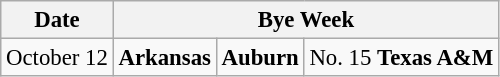<table class="wikitable" style="font-size:95%;">
<tr>
<th>Date</th>
<th colspan="3">Bye Week</th>
</tr>
<tr>
<td>October 12</td>
<td><strong>Arkansas</strong></td>
<td><strong>Auburn</strong></td>
<td>No. 15 <strong>Texas A&M</strong></td>
</tr>
</table>
